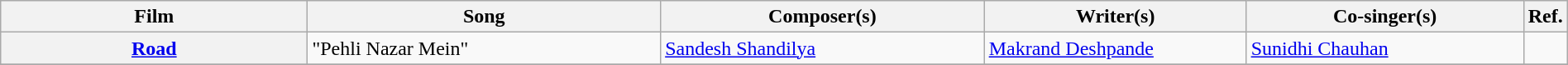<table class="wikitable plainrowheaders" width="100%" "textcolor:#000;">
<tr>
<th scope="col" width=20%><strong>Film</strong></th>
<th scope="col" width=23%><strong>Song</strong></th>
<th scope="col" width=21%><strong>Composer(s)</strong></th>
<th scope="col" width=17%><strong>Writer(s)</strong></th>
<th scope="col" width=18%><strong>Co-singer(s)</strong></th>
<th scope="col" width=1%><strong>Ref.</strong></th>
</tr>
<tr>
<th scope="row"><a href='#'><strong>Road</strong></a></th>
<td>"Pehli Nazar Mein"</td>
<td><a href='#'>Sandesh Shandilya</a></td>
<td><a href='#'>Makrand Deshpande</a></td>
<td><a href='#'>Sunidhi Chauhan</a></td>
<td></td>
</tr>
<tr>
</tr>
</table>
